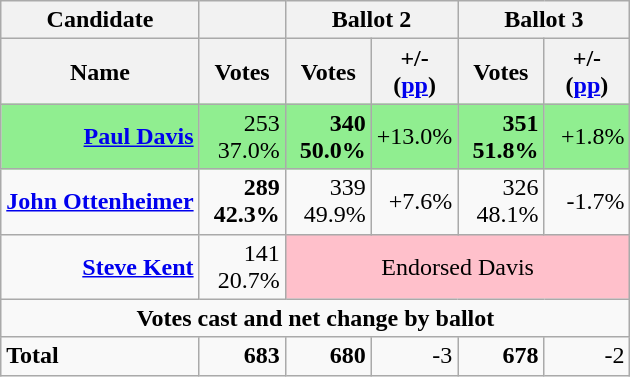<table class="wikitable">
<tr>
<th>Candidate</th>
<th></th>
<th colspan = "2">Ballot 2</th>
<th colspan = "2">Ballot 3</th>
</tr>
<tr>
<th>Name</th>
<th width = "50">Votes</th>
<th width = "50">Votes</th>
<th width = "50">+/- (<a href='#'>pp</a>)</th>
<th width = "50">Votes</th>
<th width = "50">+/- (<a href='#'>pp</a>)</th>
</tr>
<tr style="text-align:right;background:lightgreen;">
<td><strong><a href='#'>Paul Davis</a></strong></td>
<td>253<br>37.0%</td>
<td><strong>340<br>50.0%</strong></td>
<td>+13.0%</td>
<td><strong>351<br>51.8%</strong></td>
<td>+1.8%</td>
</tr>
<tr style="text-align:right;">
<td><strong><a href='#'>John Ottenheimer</a></strong></td>
<td><strong>289<br>42.3%</strong></td>
<td>339<br>49.9%</td>
<td>+7.6%</td>
<td>326<br>48.1%</td>
<td>-1.7%</td>
</tr>
<tr style="text-align:right;">
<td><strong><a href='#'>Steve Kent</a></strong></td>
<td>141<br>20.7%</td>
<td style="text-align:center; background:pink" colspan=4>Endorsed Davis</td>
</tr>
<tr style="text-align:center;">
<td colspan = "6"><strong>Votes cast and net change by ballot</strong></td>
</tr>
<tr style="text-align:right;">
<td style="text-align:left;"><strong>Total</strong></td>
<td><strong>683</strong></td>
<td><strong>680</strong></td>
<td>-3</td>
<td><strong>678</strong></td>
<td>-2</td>
</tr>
</table>
